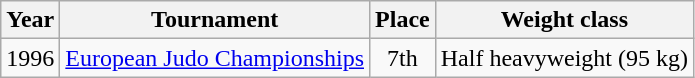<table class=wikitable>
<tr>
<th>Year</th>
<th>Tournament</th>
<th>Place</th>
<th>Weight class</th>
</tr>
<tr>
<td>1996</td>
<td><a href='#'>European Judo Championships</a></td>
<td align="center">7th</td>
<td>Half heavyweight (95 kg)</td>
</tr>
</table>
